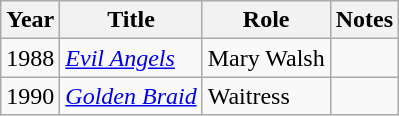<table class="wikitable sortable">
<tr>
<th>Year</th>
<th>Title</th>
<th>Role</th>
<th>Notes</th>
</tr>
<tr>
<td>1988</td>
<td><em><a href='#'>Evil Angels</a></em></td>
<td>Mary Walsh</td>
<td></td>
</tr>
<tr>
<td>1990</td>
<td><em><a href='#'>Golden Braid</a></em></td>
<td>Waitress</td>
<td></td>
</tr>
</table>
